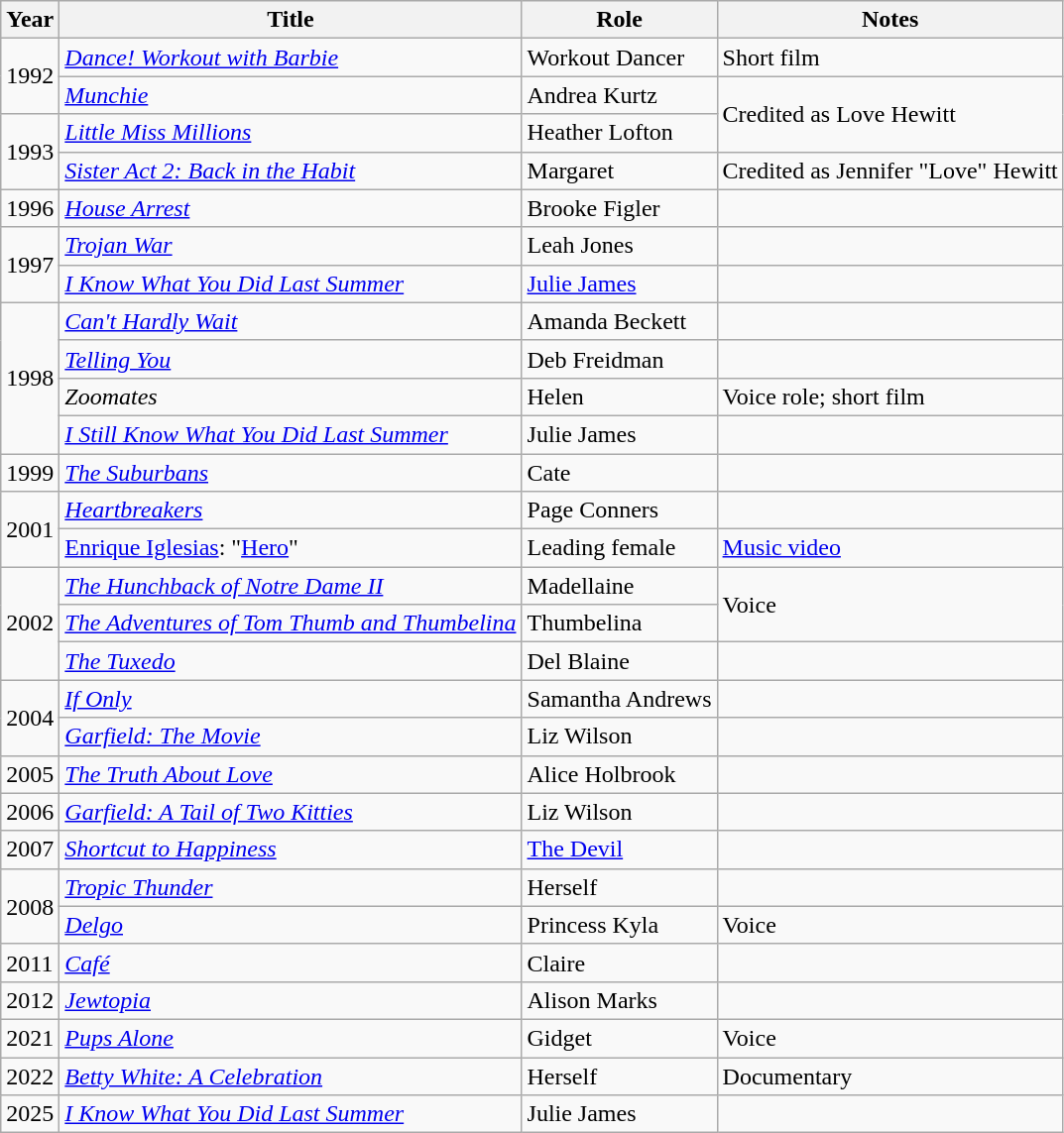<table class="wikitable sortable">
<tr>
<th>Year</th>
<th>Title</th>
<th>Role</th>
<th class="unsortable">Notes</th>
</tr>
<tr>
<td rowspan=2>1992</td>
<td><em><a href='#'>Dance! Workout with Barbie</a></em></td>
<td>Workout Dancer</td>
<td>Short film</td>
</tr>
<tr>
<td><em><a href='#'>Munchie</a></em></td>
<td>Andrea Kurtz</td>
<td rowspan=2>Credited as Love Hewitt</td>
</tr>
<tr>
<td rowspan=2>1993</td>
<td><em><a href='#'>Little Miss Millions</a></em></td>
<td>Heather Lofton</td>
</tr>
<tr>
<td><em><a href='#'>Sister Act 2: Back in the Habit</a></em></td>
<td>Margaret</td>
<td>Credited as Jennifer "Love" Hewitt</td>
</tr>
<tr>
<td>1996</td>
<td><em><a href='#'>House Arrest</a></em></td>
<td>Brooke Figler</td>
<td></td>
</tr>
<tr>
<td rowspan=2>1997</td>
<td><em><a href='#'>Trojan War</a></em></td>
<td>Leah Jones</td>
<td></td>
</tr>
<tr>
<td><em><a href='#'>I Know What You Did Last Summer</a></em></td>
<td><a href='#'>Julie James</a></td>
<td></td>
</tr>
<tr>
<td rowspan=4>1998</td>
<td><em><a href='#'>Can't Hardly Wait</a></em></td>
<td>Amanda Beckett</td>
<td></td>
</tr>
<tr>
<td><em><a href='#'>Telling You</a></em></td>
<td>Deb Freidman</td>
<td></td>
</tr>
<tr>
<td><em>Zoomates</em></td>
<td>Helen</td>
<td>Voice role; short film</td>
</tr>
<tr>
<td><em><a href='#'>I Still Know What You Did Last Summer</a></em></td>
<td>Julie James</td>
<td></td>
</tr>
<tr>
<td>1999</td>
<td><em><a href='#'>The Suburbans</a></em></td>
<td>Cate</td>
<td></td>
</tr>
<tr>
<td rowspan="2">2001</td>
<td><em><a href='#'>Heartbreakers</a></em></td>
<td>Page Conners</td>
<td></td>
</tr>
<tr>
<td><a href='#'>Enrique Iglesias</a>: "<a href='#'>Hero</a>"</td>
<td>Leading female</td>
<td><a href='#'>Music video</a></td>
</tr>
<tr>
<td rowspan=3>2002</td>
<td><em><a href='#'>The Hunchback of Notre Dame II</a></em></td>
<td>Madellaine</td>
<td rowspan=2>Voice</td>
</tr>
<tr>
<td><em><a href='#'>The Adventures of Tom Thumb and Thumbelina</a></em></td>
<td>Thumbelina</td>
</tr>
<tr>
<td><em><a href='#'>The Tuxedo</a></em></td>
<td>Del Blaine</td>
<td></td>
</tr>
<tr>
<td rowspan=2>2004</td>
<td><em><a href='#'>If Only</a></em></td>
<td>Samantha Andrews</td>
<td></td>
</tr>
<tr>
<td><em><a href='#'>Garfield: The Movie</a></em></td>
<td>Liz Wilson</td>
<td></td>
</tr>
<tr>
<td>2005</td>
<td><em><a href='#'>The Truth About Love</a></em></td>
<td>Alice Holbrook</td>
<td></td>
</tr>
<tr>
<td>2006</td>
<td><em><a href='#'>Garfield: A Tail of Two Kitties</a></em></td>
<td>Liz Wilson</td>
<td></td>
</tr>
<tr>
<td>2007</td>
<td><em><a href='#'>Shortcut to Happiness</a></em></td>
<td><a href='#'>The Devil</a></td>
<td></td>
</tr>
<tr>
<td rowspan=2>2008</td>
<td><em><a href='#'>Tropic Thunder</a></em></td>
<td>Herself</td>
<td></td>
</tr>
<tr>
<td><em><a href='#'>Delgo</a></em></td>
<td>Princess Kyla</td>
<td>Voice</td>
</tr>
<tr>
<td>2011</td>
<td><em><a href='#'>Café</a></em></td>
<td>Claire</td>
<td></td>
</tr>
<tr>
<td>2012</td>
<td><em><a href='#'>Jewtopia</a></em></td>
<td>Alison Marks</td>
<td></td>
</tr>
<tr>
<td>2021</td>
<td><em><a href='#'>Pups Alone</a></em></td>
<td>Gidget</td>
<td>Voice</td>
</tr>
<tr>
<td>2022</td>
<td><em><a href='#'>Betty White: A Celebration</a></em></td>
<td>Herself</td>
<td>Documentary</td>
</tr>
<tr>
<td>2025</td>
<td><em><a href='#'>I Know What You Did Last Summer</a></em></td>
<td>Julie James</td>
<td></td>
</tr>
</table>
